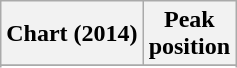<table class="wikitable sortable plainrowheaders">
<tr>
<th>Chart (2014)</th>
<th>Peak<br>position</th>
</tr>
<tr>
</tr>
<tr>
</tr>
</table>
